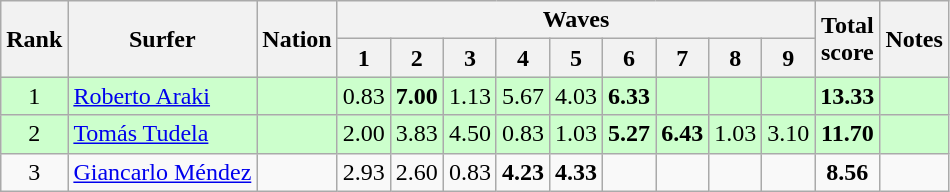<table class="wikitable sortable" style="text-align:center">
<tr>
<th rowspan=2>Rank</th>
<th rowspan=2>Surfer</th>
<th rowspan=2>Nation</th>
<th colspan=9>Waves</th>
<th rowspan=2>Total<br>score</th>
<th rowspan=2>Notes</th>
</tr>
<tr>
<th>1</th>
<th>2</th>
<th>3</th>
<th>4</th>
<th>5</th>
<th>6</th>
<th>7</th>
<th>8</th>
<th>9</th>
</tr>
<tr bgcolor=ccffcc>
<td>1</td>
<td align=left><a href='#'>Roberto Araki</a></td>
<td align=left></td>
<td>0.83</td>
<td><strong>7.00</strong></td>
<td>1.13</td>
<td>5.67</td>
<td>4.03</td>
<td><strong>6.33</strong></td>
<td></td>
<td></td>
<td></td>
<td><strong>13.33</strong></td>
<td></td>
</tr>
<tr bgcolor=ccffcc>
<td>2</td>
<td align=left><a href='#'>Tomás Tudela</a></td>
<td align=left></td>
<td>2.00</td>
<td>3.83</td>
<td>4.50</td>
<td>0.83</td>
<td>1.03</td>
<td><strong>5.27</strong></td>
<td><strong>6.43</strong></td>
<td>1.03</td>
<td>3.10</td>
<td><strong>11.70</strong></td>
<td></td>
</tr>
<tr>
<td>3</td>
<td align=left><a href='#'>Giancarlo Méndez</a></td>
<td align=left></td>
<td>2.93</td>
<td>2.60</td>
<td>0.83</td>
<td><strong>4.23</strong></td>
<td><strong>4.33</strong></td>
<td></td>
<td></td>
<td></td>
<td></td>
<td><strong>8.56</strong></td>
<td></td>
</tr>
</table>
